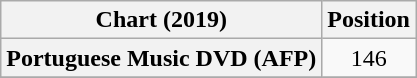<table class="wikitable sortable plainrowheaders" style="text-align:center">
<tr>
<th>Chart (2019)</th>
<th>Position</th>
</tr>
<tr>
<th scope="row">Portuguese Music DVD (AFP)</th>
<td>146</td>
</tr>
<tr>
</tr>
</table>
